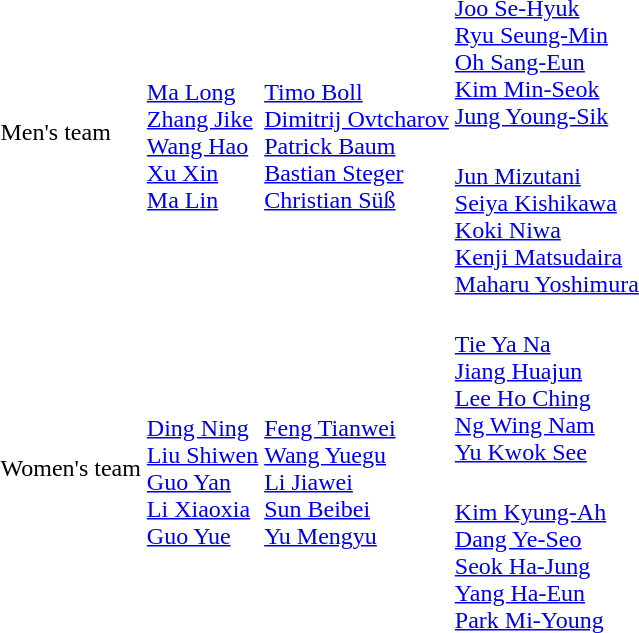<table>
<tr>
<td rowspan=2>Men's team <br></td>
<td rowspan=2><br><a href='#'>Ma Long</a><br><a href='#'>Zhang Jike</a><br><a href='#'>Wang Hao</a><br><a href='#'>Xu Xin</a><br><a href='#'>Ma Lin</a></td>
<td rowspan=2><br><a href='#'>Timo Boll</a><br><a href='#'>Dimitrij Ovtcharov</a><br><a href='#'>Patrick Baum</a><br><a href='#'>Bastian Steger</a><br><a href='#'>Christian Süß</a></td>
<td><br><a href='#'>Joo Se-Hyuk</a><br><a href='#'>Ryu Seung-Min</a><br><a href='#'>Oh Sang-Eun</a><br><a href='#'>Kim Min-Seok</a><br><a href='#'>Jung Young-Sik</a></td>
</tr>
<tr>
<td><br><a href='#'>Jun Mizutani</a><br><a href='#'>Seiya Kishikawa</a><br><a href='#'>Koki Niwa</a><br><a href='#'>Kenji Matsudaira</a><br><a href='#'>Maharu Yoshimura</a></td>
</tr>
<tr>
<td rowspan=2>Women's team <br></td>
<td rowspan=2><br><a href='#'>Ding Ning</a><br><a href='#'>Liu Shiwen</a><br><a href='#'>Guo Yan</a><br><a href='#'>Li Xiaoxia</a><br><a href='#'>Guo Yue</a></td>
<td rowspan=2><br><a href='#'>Feng Tianwei</a><br><a href='#'>Wang Yuegu</a><br><a href='#'>Li Jiawei</a><br><a href='#'>Sun Beibei</a><br><a href='#'>Yu Mengyu</a></td>
<td><br><a href='#'>Tie Ya Na</a><br><a href='#'>Jiang Huajun</a><br><a href='#'>Lee Ho Ching</a><br><a href='#'>Ng Wing Nam</a><br><a href='#'>Yu Kwok See</a></td>
</tr>
<tr>
<td><br><a href='#'>Kim Kyung-Ah</a><br><a href='#'>Dang Ye-Seo</a><br><a href='#'>Seok Ha-Jung</a><br><a href='#'>Yang Ha-Eun</a><br><a href='#'>Park Mi-Young</a></td>
</tr>
</table>
